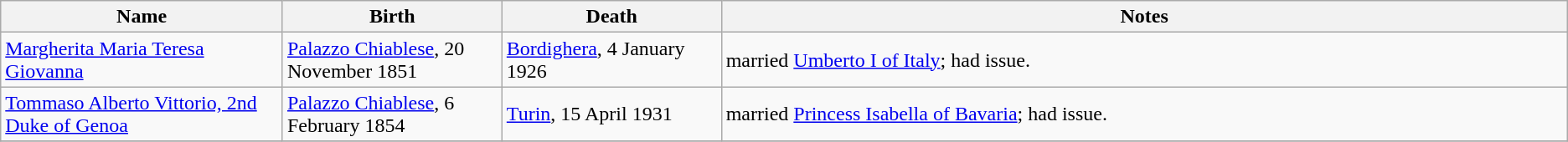<table class="wikitable sortable">
<tr>
<th width="18%">Name</th>
<th width="14%">Birth</th>
<th width="14%">Death</th>
<th width="62%">Notes</th>
</tr>
<tr>
<td><a href='#'>Margherita Maria Teresa Giovanna</a></td>
<td><a href='#'>Palazzo Chiablese</a>, 20 November 1851</td>
<td><a href='#'>Bordighera</a>, 4 January 1926</td>
<td>married <a href='#'>Umberto I of Italy</a>; had issue.</td>
</tr>
<tr>
<td><a href='#'>Tommaso Alberto Vittorio, 2nd Duke of Genoa</a></td>
<td><a href='#'>Palazzo Chiablese</a>, 6 February 1854</td>
<td><a href='#'>Turin</a>, 15 April 1931</td>
<td>married <a href='#'>Princess Isabella of Bavaria</a>; had issue.</td>
</tr>
<tr>
</tr>
</table>
